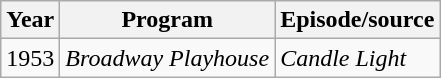<table class="wikitable">
<tr>
<th>Year</th>
<th>Program</th>
<th>Episode/source</th>
</tr>
<tr>
<td>1953</td>
<td><em>Broadway Playhouse</em></td>
<td><em>Candle Light</em></td>
</tr>
</table>
